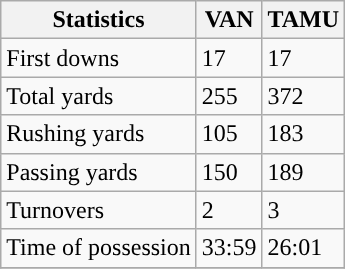<table class="wikitable">
<tr>
<th>Statistics</th>
<th>VAN</th>
<th>TAMU</th>
</tr>
<tr>
<td>First downs</td>
<td>17</td>
<td>17</td>
</tr>
<tr>
<td>Total yards</td>
<td>255</td>
<td>372</td>
</tr>
<tr>
<td>Rushing yards</td>
<td>105</td>
<td>183</td>
</tr>
<tr>
<td>Passing yards</td>
<td>150</td>
<td>189</td>
</tr>
<tr>
<td>Turnovers</td>
<td>2</td>
<td>3</td>
</tr>
<tr>
<td>Time of possession</td>
<td>33:59</td>
<td>26:01</td>
</tr>
<tr>
</tr>
</table>
